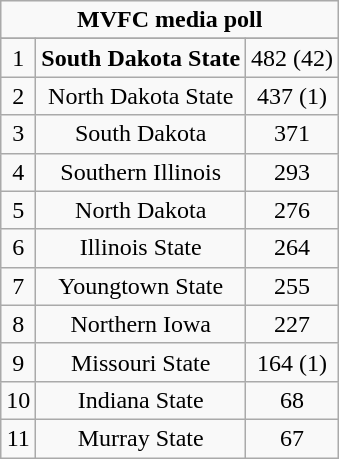<table class="wikitable" style="display: inline-table;">
<tr>
<td align="center" Colspan="3"><strong>MVFC media poll</strong></td>
</tr>
<tr align="center">
</tr>
<tr align="center">
<td>1</td>
<td><strong>South Dakota State</strong></td>
<td>482 (42)</td>
</tr>
<tr align="center">
<td>2</td>
<td>North Dakota State</td>
<td>437 (1)</td>
</tr>
<tr align="center">
<td>3</td>
<td>South Dakota</td>
<td>371</td>
</tr>
<tr align="center">
<td>4</td>
<td>Southern Illinois</td>
<td>293</td>
</tr>
<tr align="center">
<td>5</td>
<td>North Dakota</td>
<td>276</td>
</tr>
<tr align="center">
<td>6</td>
<td>Illinois State</td>
<td>264</td>
</tr>
<tr align="center">
<td>7</td>
<td>Youngtown State</td>
<td>255</td>
</tr>
<tr align="center">
<td>8</td>
<td>Northern Iowa</td>
<td>227</td>
</tr>
<tr align="center">
<td>9</td>
<td>Missouri State</td>
<td>164 (1)</td>
</tr>
<tr align="center">
<td>10</td>
<td>Indiana State</td>
<td>68</td>
</tr>
<tr align="center">
<td>11</td>
<td>Murray State</td>
<td>67</td>
</tr>
</table>
